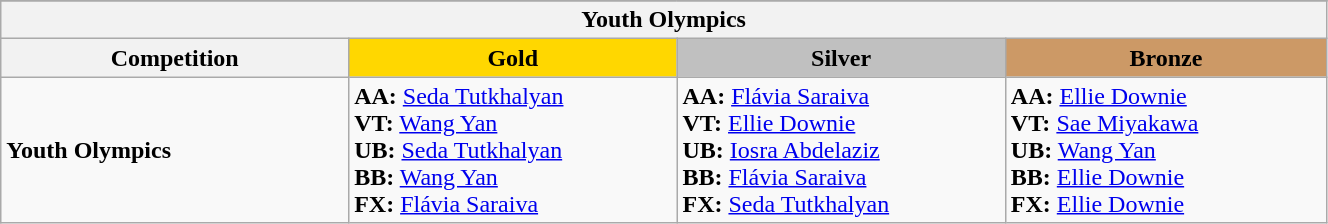<table class="wikitable" style="width:70%;">
<tr>
</tr>
<tr>
<th colspan=4>Youth Olympics</th>
</tr>
<tr>
<th style="text-align:center; width:5%;">Competition</th>
<td style="text-align:center; width:5%; background:gold;"><strong>Gold</strong></td>
<td style="text-align:center; width:5%; background:silver;"><strong>Silver</strong></td>
<td style="text-align:center; width:5%; background:#c96;"><strong>Bronze</strong></td>
</tr>
<tr>
<td><strong>Youth Olympics</strong></td>
<td><strong>AA:</strong>  <a href='#'>Seda Tutkhalyan</a> <br> <strong>VT:</strong>  <a href='#'>Wang Yan</a>  <br> <strong>UB:</strong>  <a href='#'>Seda Tutkhalyan</a> <br> <strong>BB:</strong>  <a href='#'>Wang Yan</a>  <br> <strong>FX:</strong>  <a href='#'>Flávia Saraiva</a></td>
<td><strong>AA:</strong>  <a href='#'>Flávia Saraiva</a> <br> <strong>VT:</strong>  <a href='#'>Ellie Downie</a>  <br> <strong>UB:</strong>  <a href='#'>Iosra Abdelaziz</a> <br> <strong>BB:</strong>  <a href='#'>Flávia Saraiva</a>  <br> <strong>FX:</strong>  <a href='#'>Seda Tutkhalyan</a></td>
<td><strong>AA:</strong>  <a href='#'>Ellie Downie</a> <br> <strong>VT:</strong>  <a href='#'>Sae Miyakawa</a>  <br> <strong>UB:</strong>  <a href='#'>Wang Yan</a>  <br> <strong>BB:</strong>  <a href='#'>Ellie Downie</a>  <br> <strong>FX:</strong>  <a href='#'>Ellie Downie</a></td>
</tr>
</table>
